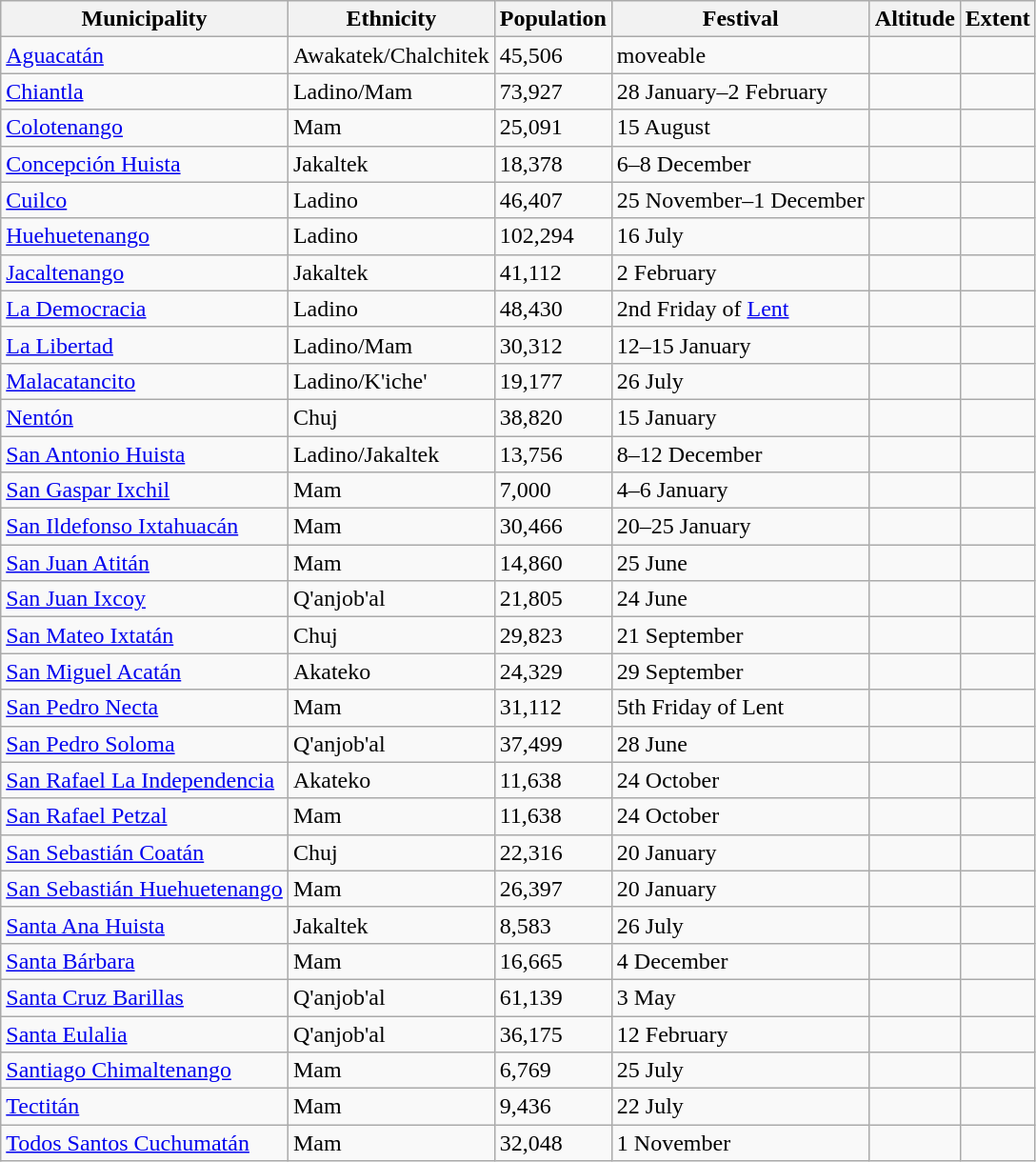<table class="wikitable sortable" style="float:center;margin:.5em"  border="1">
<tr>
<th>Municipality</th>
<th>Ethnicity</th>
<th>Population</th>
<th>Festival</th>
<th>Altitude</th>
<th>Extent</th>
</tr>
<tr>
<td><a href='#'>Aguacatán</a></td>
<td>Awakatek/Chalchitek</td>
<td>45,506</td>
<td>moveable</td>
<td></td>
<td></td>
</tr>
<tr>
<td><a href='#'>Chiantla</a></td>
<td>Ladino/Mam</td>
<td>73,927</td>
<td>28 January–2 February</td>
<td></td>
<td></td>
</tr>
<tr>
<td><a href='#'>Colotenango</a></td>
<td>Mam</td>
<td>25,091</td>
<td>15 August</td>
<td></td>
<td></td>
</tr>
<tr>
<td><a href='#'>Concepción Huista</a></td>
<td>Jakaltek</td>
<td>18,378</td>
<td>6–8 December</td>
<td></td>
<td></td>
</tr>
<tr>
<td><a href='#'>Cuilco</a></td>
<td>Ladino</td>
<td>46,407</td>
<td>25 November–1 December</td>
<td></td>
<td></td>
</tr>
<tr>
<td><a href='#'>Huehuetenango</a></td>
<td>Ladino</td>
<td>102,294</td>
<td>16 July</td>
<td></td>
<td></td>
</tr>
<tr>
<td><a href='#'>Jacaltenango</a></td>
<td>Jakaltek</td>
<td>41,112</td>
<td>2 February</td>
<td></td>
<td></td>
</tr>
<tr>
<td><a href='#'>La Democracia</a></td>
<td>Ladino</td>
<td>48,430</td>
<td>2nd Friday of <a href='#'>Lent</a></td>
<td></td>
<td></td>
</tr>
<tr>
<td><a href='#'>La Libertad</a></td>
<td>Ladino/Mam</td>
<td>30,312</td>
<td>12–15 January</td>
<td></td>
<td></td>
</tr>
<tr>
<td><a href='#'>Malacatancito</a></td>
<td>Ladino/K'iche'</td>
<td>19,177</td>
<td>26 July</td>
<td></td>
<td></td>
</tr>
<tr>
<td><a href='#'>Nentón</a></td>
<td>Chuj</td>
<td>38,820</td>
<td>15 January</td>
<td></td>
<td></td>
</tr>
<tr>
<td><a href='#'>San Antonio Huista</a></td>
<td>Ladino/Jakaltek</td>
<td>13,756</td>
<td>8–12 December</td>
<td></td>
<td></td>
</tr>
<tr>
<td><a href='#'>San Gaspar Ixchil</a></td>
<td>Mam</td>
<td>7,000</td>
<td>4–6 January</td>
<td></td>
<td></td>
</tr>
<tr>
<td><a href='#'>San Ildefonso Ixtahuacán</a></td>
<td>Mam</td>
<td>30,466</td>
<td>20–25 January</td>
<td></td>
<td></td>
</tr>
<tr>
<td><a href='#'>San Juan Atitán</a></td>
<td>Mam</td>
<td>14,860</td>
<td>25 June</td>
<td></td>
<td></td>
</tr>
<tr>
<td><a href='#'>San Juan Ixcoy</a></td>
<td>Q'anjob'al</td>
<td>21,805</td>
<td>24 June</td>
<td></td>
<td></td>
</tr>
<tr>
<td><a href='#'>San Mateo Ixtatán</a></td>
<td>Chuj</td>
<td>29,823</td>
<td>21 September</td>
<td></td>
<td></td>
</tr>
<tr>
<td><a href='#'>San Miguel Acatán</a></td>
<td>Akateko</td>
<td>24,329</td>
<td>29 September</td>
<td></td>
<td></td>
</tr>
<tr>
<td><a href='#'>San Pedro Necta</a></td>
<td>Mam</td>
<td>31,112</td>
<td>5th Friday of Lent</td>
<td></td>
<td></td>
</tr>
<tr>
<td><a href='#'>San Pedro Soloma</a></td>
<td>Q'anjob'al</td>
<td>37,499</td>
<td>28 June</td>
<td></td>
<td></td>
</tr>
<tr>
<td><a href='#'>San Rafael La Independencia</a></td>
<td>Akateko</td>
<td>11,638</td>
<td>24 October</td>
<td></td>
<td></td>
</tr>
<tr>
<td><a href='#'>San Rafael Petzal</a></td>
<td>Mam</td>
<td>11,638</td>
<td>24 October</td>
<td></td>
<td></td>
</tr>
<tr>
<td><a href='#'>San Sebastián Coatán</a></td>
<td>Chuj</td>
<td>22,316</td>
<td>20 January</td>
<td></td>
<td></td>
</tr>
<tr>
<td><a href='#'>San Sebastián Huehuetenango</a></td>
<td>Mam</td>
<td>26,397</td>
<td>20 January</td>
<td></td>
<td></td>
</tr>
<tr>
<td><a href='#'>Santa Ana Huista</a></td>
<td>Jakaltek</td>
<td>8,583</td>
<td>26 July</td>
<td></td>
<td></td>
</tr>
<tr>
<td><a href='#'>Santa Bárbara</a></td>
<td>Mam</td>
<td>16,665</td>
<td>4 December</td>
<td></td>
<td></td>
</tr>
<tr>
<td><a href='#'>Santa Cruz Barillas</a></td>
<td>Q'anjob'al</td>
<td>61,139</td>
<td>3 May</td>
<td></td>
<td></td>
</tr>
<tr>
<td><a href='#'>Santa Eulalia</a></td>
<td>Q'anjob'al</td>
<td>36,175</td>
<td>12 February</td>
<td></td>
<td></td>
</tr>
<tr>
<td><a href='#'>Santiago Chimaltenango</a></td>
<td>Mam</td>
<td>6,769</td>
<td>25 July</td>
<td></td>
<td></td>
</tr>
<tr>
<td><a href='#'>Tectitán</a></td>
<td>Mam</td>
<td>9,436</td>
<td>22 July</td>
<td></td>
<td></td>
</tr>
<tr>
<td><a href='#'>Todos Santos Cuchumatán</a></td>
<td>Mam</td>
<td>32,048</td>
<td>1 November</td>
<td></td>
<td></td>
</tr>
</table>
